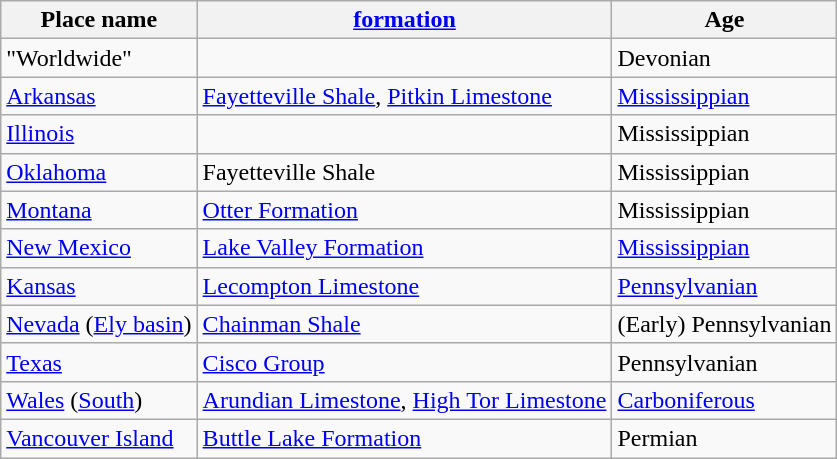<table class="wikitable">
<tr>
<th>Place name</th>
<th><a href='#'>formation</a></th>
<th>Age</th>
</tr>
<tr>
<td>"Worldwide"</td>
<td></td>
<td>Devonian </td>
</tr>
<tr>
<td><a href='#'>Arkansas</a></td>
<td><a href='#'>Fayetteville Shale</a>, <a href='#'>Pitkin Limestone</a></td>
<td><a href='#'>Mississippian</a></td>
</tr>
<tr>
<td><a href='#'>Illinois</a></td>
<td></td>
<td>Mississippian </td>
</tr>
<tr>
<td><a href='#'>Oklahoma</a></td>
<td>Fayetteville Shale</td>
<td>Mississippian </td>
</tr>
<tr>
<td><a href='#'>Montana</a></td>
<td><a href='#'>Otter Formation</a></td>
<td>Mississippian </td>
</tr>
<tr>
<td><a href='#'>New Mexico</a></td>
<td><a href='#'>Lake Valley Formation</a></td>
<td><a href='#'>Mississippian</a></td>
</tr>
<tr>
<td><a href='#'>Kansas</a></td>
<td><a href='#'>Lecompton Limestone</a></td>
<td><a href='#'>Pennsylvanian</a></td>
</tr>
<tr>
<td><a href='#'>Nevada</a> (<a href='#'>Ely basin</a>)</td>
<td><a href='#'>Chainman Shale</a></td>
<td>(Early) Pennsylvanian </td>
</tr>
<tr>
<td><a href='#'>Texas</a></td>
<td><a href='#'>Cisco Group</a></td>
<td>Pennsylvanian </td>
</tr>
<tr>
<td><a href='#'>Wales</a> (<a href='#'>South</a>)</td>
<td><a href='#'>Arundian Limestone</a>, <a href='#'>High Tor Limestone</a></td>
<td><a href='#'>Carboniferous</a></td>
</tr>
<tr>
<td><a href='#'>Vancouver Island</a></td>
<td><a href='#'>Buttle Lake Formation</a></td>
<td>Permian </td>
</tr>
</table>
